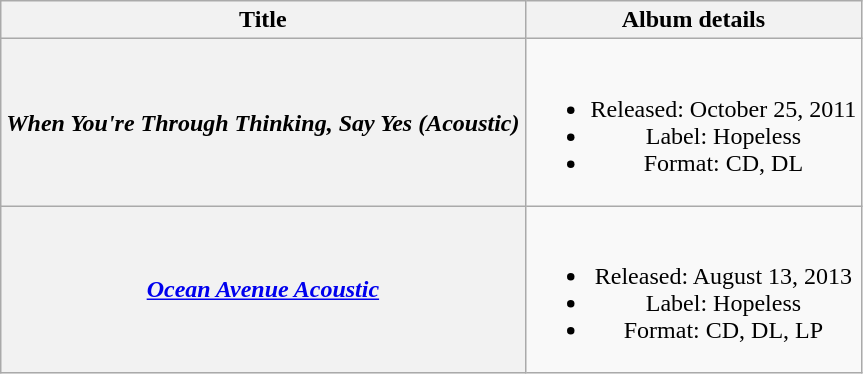<table class="wikitable plainrowheaders" style="text-align:center;" border="1">
<tr>
<th scope="col">Title</th>
<th scope="col">Album details</th>
</tr>
<tr>
<th scope="row"><em>When You're Through Thinking, Say Yes (Acoustic)</em></th>
<td><br><ul><li>Released: October 25, 2011</li><li>Label: Hopeless</li><li>Format: CD, DL</li></ul></td>
</tr>
<tr>
<th scope="row"><em><a href='#'>Ocean Avenue Acoustic</a></em></th>
<td><br><ul><li>Released: August 13, 2013</li><li>Label: Hopeless</li><li>Format: CD, DL, LP</li></ul></td>
</tr>
</table>
